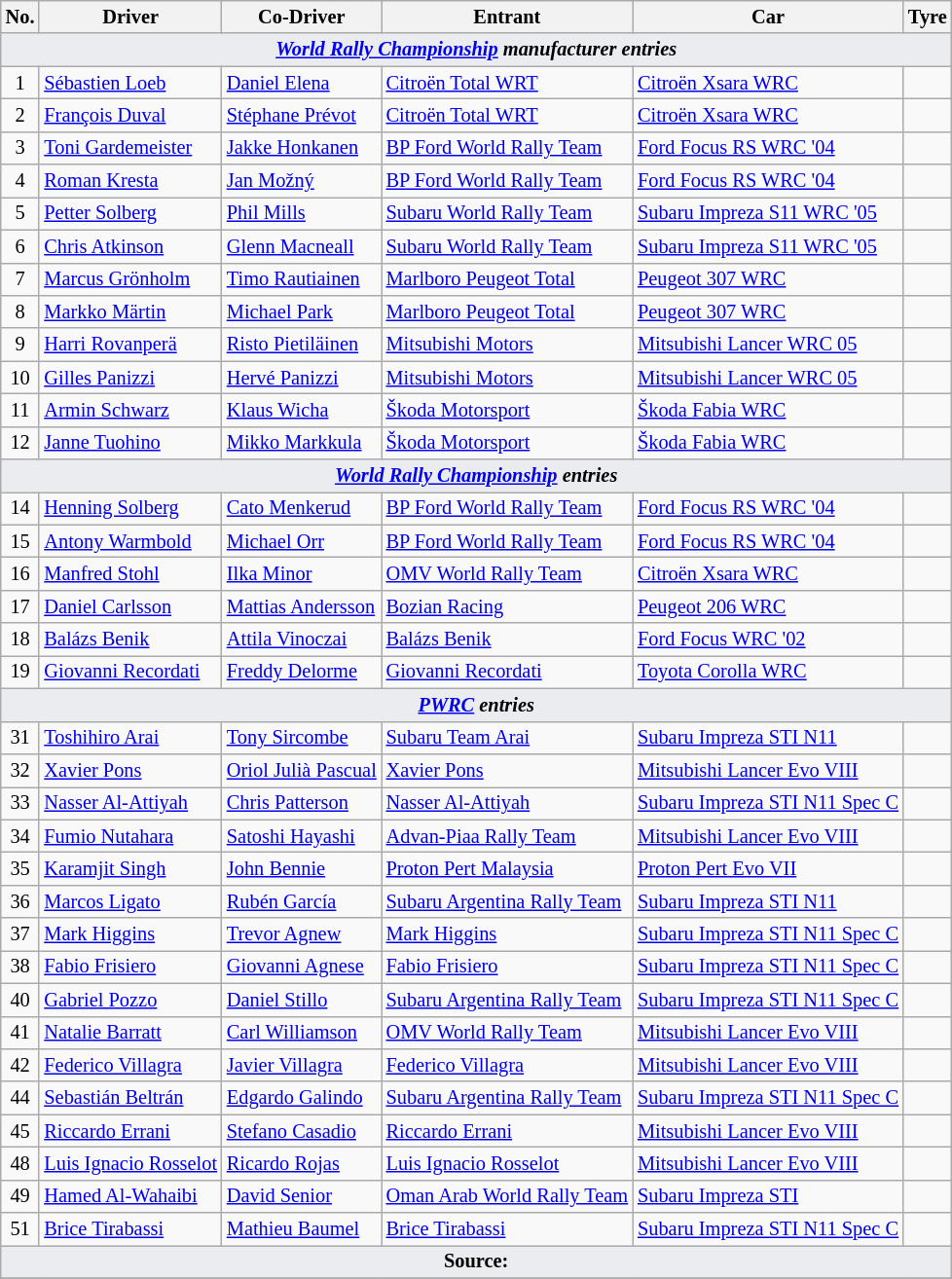<table class="wikitable" style="font-size: 85%;">
<tr>
<th>No.</th>
<th>Driver</th>
<th>Co-Driver</th>
<th>Entrant</th>
<th>Car</th>
<th>Tyre</th>
</tr>
<tr>
<td style="background-color:#EAECF0; text-align:center" colspan="6"><strong><em><a href='#'>World Rally Championship</a> manufacturer entries</em></strong></td>
</tr>
<tr>
<td align="center">1</td>
<td> <a href='#'>Sébastien Loeb</a></td>
<td> <a href='#'>Daniel Elena</a></td>
<td> <a href='#'>Citroën Total WRT</a></td>
<td><a href='#'>Citroën Xsara WRC</a></td>
<td align="center"></td>
</tr>
<tr>
<td align="center">2</td>
<td> <a href='#'>François Duval</a></td>
<td> <a href='#'>Stéphane Prévot</a></td>
<td> <a href='#'>Citroën Total WRT</a></td>
<td><a href='#'>Citroën Xsara WRC</a></td>
<td align="center"></td>
</tr>
<tr>
<td align="center">3</td>
<td> <a href='#'>Toni Gardemeister</a></td>
<td> <a href='#'>Jakke Honkanen</a></td>
<td> <a href='#'>BP Ford World Rally Team</a></td>
<td><a href='#'>Ford Focus RS WRC '04</a></td>
<td align="center"></td>
</tr>
<tr>
<td align="center">4</td>
<td> <a href='#'>Roman Kresta</a></td>
<td> <a href='#'>Jan Možný</a></td>
<td> <a href='#'>BP Ford World Rally Team</a></td>
<td><a href='#'>Ford Focus RS WRC '04</a></td>
<td align="center"></td>
</tr>
<tr>
<td align="center">5</td>
<td> <a href='#'>Petter Solberg</a></td>
<td> <a href='#'>Phil Mills</a></td>
<td> <a href='#'>Subaru World Rally Team</a></td>
<td><a href='#'>Subaru Impreza S11 WRC '05</a></td>
<td align="center"></td>
</tr>
<tr>
<td align="center">6</td>
<td> <a href='#'>Chris Atkinson</a></td>
<td> <a href='#'>Glenn Macneall</a></td>
<td> <a href='#'>Subaru World Rally Team</a></td>
<td><a href='#'>Subaru Impreza S11 WRC '05</a></td>
<td align="center"></td>
</tr>
<tr>
<td align="center">7</td>
<td> <a href='#'>Marcus Grönholm</a></td>
<td> <a href='#'>Timo Rautiainen</a></td>
<td> <a href='#'>Marlboro Peugeot Total</a></td>
<td><a href='#'>Peugeot 307 WRC</a></td>
<td align="center"></td>
</tr>
<tr>
<td align="center">8</td>
<td> <a href='#'>Markko Märtin</a></td>
<td> <a href='#'>Michael Park</a></td>
<td> <a href='#'>Marlboro Peugeot Total</a></td>
<td><a href='#'>Peugeot 307 WRC</a></td>
<td align="center"></td>
</tr>
<tr>
<td align="center">9</td>
<td> <a href='#'>Harri Rovanperä</a></td>
<td> <a href='#'>Risto Pietiläinen</a></td>
<td> <a href='#'>Mitsubishi Motors</a></td>
<td><a href='#'>Mitsubishi Lancer WRC 05</a></td>
<td align="center"></td>
</tr>
<tr>
<td align="center">10</td>
<td> <a href='#'>Gilles Panizzi</a></td>
<td> <a href='#'>Hervé Panizzi</a></td>
<td> <a href='#'>Mitsubishi Motors</a></td>
<td><a href='#'>Mitsubishi Lancer WRC 05</a></td>
<td align="center"></td>
</tr>
<tr>
<td align="center">11</td>
<td> <a href='#'>Armin Schwarz</a></td>
<td> <a href='#'>Klaus Wicha</a></td>
<td> <a href='#'>Škoda Motorsport</a></td>
<td><a href='#'>Škoda Fabia WRC</a></td>
<td align="center"></td>
</tr>
<tr>
<td align="center">12</td>
<td> <a href='#'>Janne Tuohino</a></td>
<td> <a href='#'>Mikko Markkula</a></td>
<td> <a href='#'>Škoda Motorsport</a></td>
<td><a href='#'>Škoda Fabia WRC</a></td>
<td align="center"></td>
</tr>
<tr>
<td style="background-color:#EAECF0; text-align:center" colspan="6"><strong><em><a href='#'>World Rally Championship</a> entries</em></strong></td>
</tr>
<tr>
<td align="center">14</td>
<td> <a href='#'>Henning Solberg</a></td>
<td> <a href='#'>Cato Menkerud</a></td>
<td> <a href='#'>BP Ford World Rally Team</a></td>
<td><a href='#'>Ford Focus RS WRC '04</a></td>
<td align="center"></td>
</tr>
<tr>
<td align="center">15</td>
<td> <a href='#'>Antony Warmbold</a></td>
<td> <a href='#'>Michael Orr</a></td>
<td> <a href='#'>BP Ford World Rally Team</a></td>
<td><a href='#'>Ford Focus RS WRC '04</a></td>
<td align="center"></td>
</tr>
<tr>
<td align="center">16</td>
<td> <a href='#'>Manfred Stohl</a></td>
<td> <a href='#'>Ilka Minor</a></td>
<td> <a href='#'>OMV World Rally Team</a></td>
<td><a href='#'>Citroën Xsara WRC</a></td>
<td align="center"></td>
</tr>
<tr>
<td align="center">17</td>
<td> <a href='#'>Daniel Carlsson</a></td>
<td> <a href='#'>Mattias Andersson</a></td>
<td> <a href='#'>Bozian Racing</a></td>
<td><a href='#'>Peugeot 206 WRC</a></td>
<td align="center"></td>
</tr>
<tr>
<td align="center">18</td>
<td> <a href='#'>Balázs Benik</a></td>
<td> <a href='#'>Attila Vinoczai</a></td>
<td> <a href='#'>Balázs Benik</a></td>
<td><a href='#'>Ford Focus WRC '02</a></td>
<td></td>
</tr>
<tr>
<td align="center">19</td>
<td> <a href='#'>Giovanni Recordati</a></td>
<td> <a href='#'>Freddy Delorme</a></td>
<td> <a href='#'>Giovanni Recordati</a></td>
<td><a href='#'>Toyota Corolla WRC</a></td>
<td align="center"></td>
</tr>
<tr>
<td style="background-color:#EAECF0; text-align:center" colspan="6"><strong><em><a href='#'>PWRC</a> entries</em></strong></td>
</tr>
<tr>
<td align="center">31</td>
<td> <a href='#'>Toshihiro Arai</a></td>
<td> <a href='#'>Tony Sircombe</a></td>
<td> <a href='#'>Subaru Team Arai</a></td>
<td><a href='#'>Subaru Impreza STI N11</a></td>
<td align="center"></td>
</tr>
<tr>
<td align="center">32</td>
<td> <a href='#'>Xavier Pons</a></td>
<td> <a href='#'>Oriol Julià Pascual</a></td>
<td> <a href='#'>Xavier Pons</a></td>
<td><a href='#'>Mitsubishi Lancer Evo VIII</a></td>
<td align="center"></td>
</tr>
<tr>
<td align="center">33</td>
<td> <a href='#'>Nasser Al-Attiyah</a></td>
<td> <a href='#'>Chris Patterson</a></td>
<td> <a href='#'>Nasser Al-Attiyah</a></td>
<td><a href='#'>Subaru Impreza STI N11 Spec C</a></td>
<td align="center"></td>
</tr>
<tr>
<td align="center">34</td>
<td> <a href='#'>Fumio Nutahara</a></td>
<td> <a href='#'>Satoshi Hayashi</a></td>
<td> <a href='#'>Advan-Piaa Rally Team</a></td>
<td><a href='#'>Mitsubishi Lancer Evo VIII</a></td>
<td align="center"></td>
</tr>
<tr>
<td align="center">35</td>
<td> <a href='#'>Karamjit Singh</a></td>
<td> <a href='#'>John Bennie</a></td>
<td> <a href='#'>Proton Pert Malaysia</a></td>
<td><a href='#'>Proton Pert Evo VII</a></td>
<td></td>
</tr>
<tr>
<td align="center">36</td>
<td> <a href='#'>Marcos Ligato</a></td>
<td> <a href='#'>Rubén García</a></td>
<td> <a href='#'>Subaru Argentina Rally Team</a></td>
<td><a href='#'>Subaru Impreza STI N11</a></td>
<td></td>
</tr>
<tr>
<td align="center">37</td>
<td> <a href='#'>Mark Higgins</a></td>
<td> <a href='#'>Trevor Agnew</a></td>
<td> <a href='#'>Mark Higgins</a></td>
<td><a href='#'>Subaru Impreza STI N11 Spec C</a></td>
<td align="center"></td>
</tr>
<tr>
<td align="center">38</td>
<td> <a href='#'>Fabio Frisiero</a></td>
<td> <a href='#'>Giovanni Agnese</a></td>
<td> <a href='#'>Fabio Frisiero</a></td>
<td><a href='#'>Subaru Impreza STI N11 Spec C</a></td>
<td align="center"></td>
</tr>
<tr>
<td align="center">40</td>
<td> <a href='#'>Gabriel Pozzo</a></td>
<td> <a href='#'>Daniel Stillo</a></td>
<td> <a href='#'>Subaru Argentina Rally Team</a></td>
<td><a href='#'>Subaru Impreza STI N11 Spec C</a></td>
<td align="center"></td>
</tr>
<tr>
<td align="center">41</td>
<td> <a href='#'>Natalie Barratt</a></td>
<td> <a href='#'>Carl Williamson</a></td>
<td> <a href='#'>OMV World Rally Team</a></td>
<td><a href='#'>Mitsubishi Lancer Evo VIII</a></td>
<td align="center"></td>
</tr>
<tr>
<td align="center">42</td>
<td> <a href='#'>Federico Villagra</a></td>
<td> <a href='#'>Javier Villagra</a></td>
<td> <a href='#'>Federico Villagra</a></td>
<td><a href='#'>Mitsubishi Lancer Evo VIII</a></td>
<td align="center"></td>
</tr>
<tr>
<td align="center">44</td>
<td> <a href='#'>Sebastián Beltrán</a></td>
<td> <a href='#'>Edgardo Galindo</a></td>
<td> <a href='#'>Subaru Argentina Rally Team</a></td>
<td><a href='#'>Subaru Impreza STI N11 Spec C</a></td>
<td align="center"></td>
</tr>
<tr>
<td align="center">45</td>
<td> <a href='#'>Riccardo Errani</a></td>
<td> <a href='#'>Stefano Casadio</a></td>
<td> <a href='#'>Riccardo Errani</a></td>
<td><a href='#'>Mitsubishi Lancer Evo VIII</a></td>
<td align="center"></td>
</tr>
<tr>
<td align="center">48</td>
<td> <a href='#'>Luis Ignacio Rosselot</a></td>
<td> <a href='#'>Ricardo Rojas</a></td>
<td> <a href='#'>Luis Ignacio Rosselot</a></td>
<td><a href='#'>Mitsubishi Lancer Evo VIII</a></td>
<td></td>
</tr>
<tr>
<td align="center">49</td>
<td> <a href='#'>Hamed Al-Wahaibi</a></td>
<td> <a href='#'>David Senior</a></td>
<td> <a href='#'>Oman Arab World Rally Team</a></td>
<td><a href='#'>Subaru Impreza STI</a></td>
<td></td>
</tr>
<tr>
<td align="center">51</td>
<td> <a href='#'>Brice Tirabassi</a></td>
<td> <a href='#'>Mathieu Baumel</a></td>
<td> <a href='#'>Brice Tirabassi</a></td>
<td><a href='#'>Subaru Impreza STI N11 Spec C</a></td>
<td align="center"></td>
</tr>
<tr>
<td style="background-color:#EAECF0; text-align:center" colspan="6"><strong>Source:</strong></td>
</tr>
<tr>
</tr>
</table>
